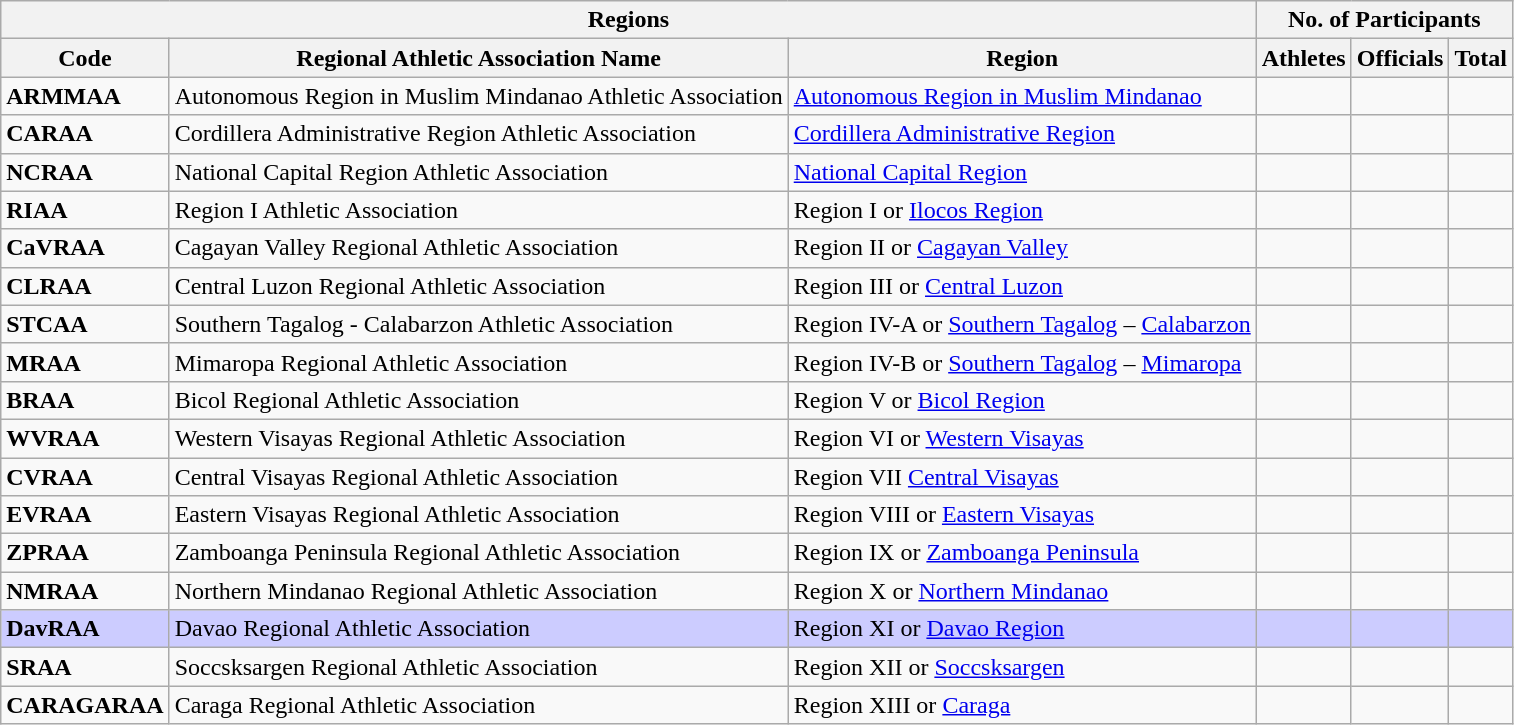<table class="wikitable" style="text-align:left">
<tr>
<th colspan=3>Regions</th>
<th colspan=3>No. of Participants</th>
</tr>
<tr>
<th>Code</th>
<th>Regional Athletic Association Name</th>
<th>Region</th>
<th>Athletes</th>
<th>Officials</th>
<th>Total</th>
</tr>
<tr>
<td>  <strong>ARMMAA</strong></td>
<td>Autonomous Region in Muslim Mindanao Athletic Association</td>
<td><a href='#'>Autonomous Region in Muslim Mindanao</a></td>
<td><strong> </strong></td>
<td><strong> </strong></td>
<td><strong> </strong></td>
</tr>
<tr>
<td> <strong>CARAA</strong></td>
<td>Cordillera Administrative Region Athletic Association</td>
<td><a href='#'>Cordillera Administrative Region</a></td>
<td><strong> </strong></td>
<td><strong> </strong></td>
<td><strong> </strong></td>
</tr>
<tr>
<td> <strong>NCRAA</strong></td>
<td>National Capital Region Athletic Association</td>
<td><a href='#'>National Capital Region</a></td>
<td><strong> </strong></td>
<td><strong> </strong></td>
<td><strong> </strong></td>
</tr>
<tr>
<td> <strong>RIAA</strong></td>
<td>Region I Athletic Association</td>
<td>Region I or <a href='#'>Ilocos Region</a></td>
<td><strong> </strong></td>
<td><strong> </strong></td>
<td><strong> </strong></td>
</tr>
<tr>
<td> <strong>CaVRAA</strong></td>
<td>Cagayan Valley Regional Athletic Association</td>
<td>Region II or <a href='#'>Cagayan Valley</a></td>
<td><strong> </strong></td>
<td><strong> </strong></td>
<td><strong> </strong></td>
</tr>
<tr>
<td> <strong>CLRAA</strong></td>
<td>Central Luzon Regional Athletic Association</td>
<td>Region III or <a href='#'>Central Luzon</a></td>
<td><strong> </strong></td>
<td><strong> </strong></td>
<td><strong> </strong></td>
</tr>
<tr>
<td> <strong>STCAA</strong></td>
<td>Southern Tagalog - Calabarzon Athletic Association</td>
<td>Region IV-A or <a href='#'>Southern Tagalog</a> – <a href='#'>Calabarzon</a></td>
<td><strong> </strong></td>
<td><strong> </strong></td>
<td><strong> </strong></td>
</tr>
<tr>
<td> <strong>MRAA</strong></td>
<td>Mimaropa Regional Athletic Association</td>
<td>Region IV-B or <a href='#'>Southern Tagalog</a> – <a href='#'>Mimaropa</a></td>
<td><strong> </strong></td>
<td><strong> </strong></td>
<td><strong> </strong></td>
</tr>
<tr>
<td> <strong>BRAA</strong></td>
<td>Bicol Regional Athletic Association</td>
<td>Region V or <a href='#'>Bicol Region</a></td>
<td><strong> </strong></td>
<td><strong> </strong></td>
<td><strong> </strong></td>
</tr>
<tr>
<td> <strong>WVRAA</strong></td>
<td>Western Visayas Regional Athletic Association</td>
<td>Region VI or <a href='#'>Western Visayas</a></td>
<td><strong> </strong></td>
<td><strong> </strong></td>
<td><strong> </strong></td>
</tr>
<tr>
<td> <strong>CVRAA</strong></td>
<td>Central Visayas Regional Athletic Association</td>
<td>Region VII <a href='#'>Central Visayas</a></td>
<td><strong> </strong></td>
<td><strong> </strong></td>
<td><strong> </strong></td>
</tr>
<tr>
<td> <strong>EVRAA</strong></td>
<td>Eastern Visayas Regional Athletic Association</td>
<td>Region VIII or <a href='#'>Eastern Visayas</a></td>
<td><strong> </strong></td>
<td><strong> </strong></td>
<td><strong> </strong></td>
</tr>
<tr>
<td> <strong>ZPRAA</strong></td>
<td>Zamboanga Peninsula Regional Athletic Association</td>
<td>Region IX or <a href='#'>Zamboanga Peninsula</a></td>
<td><strong> </strong></td>
<td><strong> </strong></td>
<td><strong> </strong></td>
</tr>
<tr>
<td> <strong>NMRAA</strong></td>
<td>Northern Mindanao Regional Athletic Association</td>
<td>Region X or <a href='#'>Northern Mindanao</a></td>
<td><strong> </strong></td>
<td><strong> </strong></td>
<td><strong> </strong></td>
</tr>
<tr bgcolor=ccccff>
<td> <strong>DavRAA</strong></td>
<td>Davao Regional Athletic Association</td>
<td>Region XI or <a href='#'>Davao Region</a></td>
<td><strong> </strong></td>
<td><strong> </strong></td>
<td><strong> </strong></td>
</tr>
<tr>
<td> <strong>SRAA</strong></td>
<td>Soccsksargen Regional Athletic Association</td>
<td>Region XII or <a href='#'>Soccsksargen</a></td>
<td><strong> </strong></td>
<td><strong> </strong></td>
<td><strong> </strong></td>
</tr>
<tr>
<td> <strong>CARAGARAA</strong></td>
<td>Caraga Regional Athletic Association</td>
<td>Region XIII or <a href='#'>Caraga</a></td>
<td><strong> </strong></td>
<td><strong> </strong></td>
<td><strong> </strong></td>
</tr>
</table>
